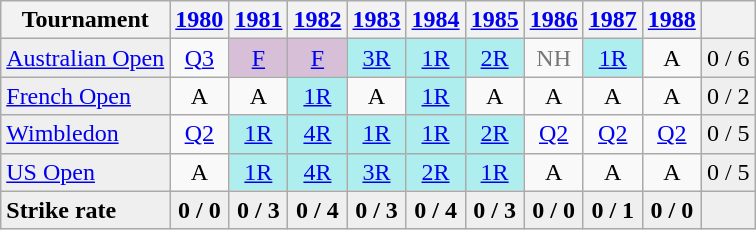<table class=wikitable style=text-align:center>
<tr>
<th>Tournament</th>
<th><a href='#'>1980</a></th>
<th><a href='#'>1981</a></th>
<th><a href='#'>1982</a></th>
<th><a href='#'>1983</a></th>
<th><a href='#'>1984</a></th>
<th><a href='#'>1985</a></th>
<th><a href='#'>1986</a></th>
<th><a href='#'>1987</a></th>
<th><a href='#'>1988</a></th>
<th></th>
</tr>
<tr>
<td align=left bgcolor=#efefef><a href='#'>Australian Open</a></td>
<td><a href='#'>Q3</a></td>
<td bgcolor=thistle><a href='#'>F</a></td>
<td bgcolor=thistle><a href='#'>F</a></td>
<td bgcolor=afeeee><a href='#'>3R</a></td>
<td bgcolor=afeeee><a href='#'>1R</a></td>
<td bgcolor=afeeee><a href='#'>2R</a></td>
<td style=color:#767676>NH</td>
<td bgcolor=afeeee><a href='#'>1R</a></td>
<td>A</td>
<td bgcolor=#efefef>0 / 6</td>
</tr>
<tr>
<td align=left bgcolor=#efefef><a href='#'>French Open</a></td>
<td>A</td>
<td>A</td>
<td bgcolor=afeeee><a href='#'>1R</a></td>
<td>A</td>
<td bgcolor=afeeee><a href='#'>1R</a></td>
<td>A</td>
<td>A</td>
<td>A</td>
<td>A</td>
<td bgcolor=#efefef>0 / 2</td>
</tr>
<tr>
<td align=left bgcolor=#efefef><a href='#'>Wimbledon</a></td>
<td><a href='#'>Q2</a></td>
<td bgcolor=afeeee><a href='#'>1R</a></td>
<td bgcolor=afeeee><a href='#'>4R</a></td>
<td bgcolor=afeeee><a href='#'>1R</a></td>
<td bgcolor=afeeee><a href='#'>1R</a></td>
<td bgcolor=afeeee><a href='#'>2R</a></td>
<td><a href='#'>Q2</a></td>
<td><a href='#'>Q2</a></td>
<td><a href='#'>Q2</a></td>
<td bgcolor=#efefef>0 / 5</td>
</tr>
<tr>
<td align=left bgcolor=#efefef><a href='#'>US Open</a></td>
<td>A</td>
<td bgcolor=afeeee><a href='#'>1R</a></td>
<td bgcolor=afeeee><a href='#'>4R</a></td>
<td bgcolor=afeeee><a href='#'>3R</a></td>
<td bgcolor=afeeee><a href='#'>2R</a></td>
<td bgcolor=afeeee><a href='#'>1R</a></td>
<td>A</td>
<td>A</td>
<td>A</td>
<td bgcolor=#efefef>0 / 5</td>
</tr>
<tr style="font-weight:bold; background:#efefef;">
<td style=text-align:left>Strike rate</td>
<td>0 / 0</td>
<td>0 / 3</td>
<td>0 / 4</td>
<td>0 / 3</td>
<td>0 / 4</td>
<td>0 / 3</td>
<td>0 / 0</td>
<td>0 / 1</td>
<td>0 / 0</td>
<td></td>
</tr>
</table>
